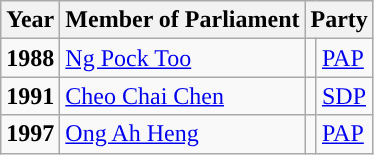<table class="wikitable">
<tr>
<th>Year</th>
<th>Member of Parliament</th>
<th colspan="2">Party</th>
</tr>
<tr>
<td><strong>1988</strong></td>
<td><a href='#'>Ng Pock Too</a></td>
<td></td>
<td><a href='#'>PAP</a></td>
</tr>
<tr>
<td><strong>1991</strong></td>
<td><a href='#'>Cheo Chai Chen</a></td>
<td></td>
<td><a href='#'>SDP</a></td>
</tr>
<tr>
<td><strong>1997</strong></td>
<td><a href='#'>Ong Ah Heng</a></td>
<td></td>
<td><a href='#'>PAP</a></td>
</tr>
</table>
